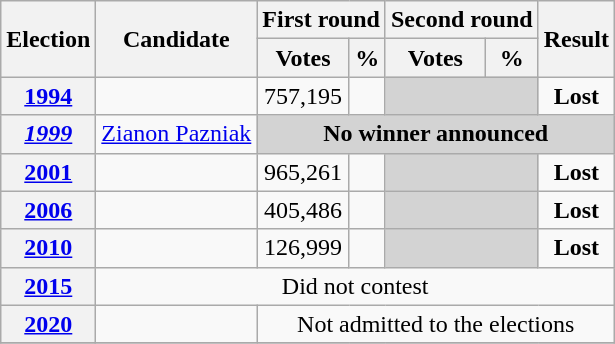<table class=wikitable style=text-align:center>
<tr>
<th rowspan="2"><strong>Election</strong></th>
<th rowspan="2">Candidate</th>
<th colspan="2" scope="col">First round</th>
<th colspan="2">Second round</th>
<th rowspan="2">Result</th>
</tr>
<tr>
<th><strong>Votes</strong></th>
<th><strong>%</strong></th>
<th><strong>Votes</strong></th>
<th><strong>%</strong></th>
</tr>
<tr>
<th><a href='#'>1994</a></th>
<td></td>
<td>757,195</td>
<td></td>
<td bgcolor=lightgrey colspan=2></td>
<td><strong>Lost</strong> </td>
</tr>
<tr>
<th><em><a href='#'>1999</a></em></th>
<td><a href='#'>Zianon Pazniak</a></td>
<td bgcolor=lightgrey colspan=5><strong>No winner announced</strong></td>
</tr>
<tr>
<th><a href='#'>2001</a></th>
<td></td>
<td>965,261</td>
<td></td>
<td bgcolor=lightgrey colspan=2></td>
<td><strong>Lost</strong> </td>
</tr>
<tr>
<th><a href='#'>2006</a></th>
<td></td>
<td>405,486</td>
<td></td>
<td bgcolor=lightgrey colspan=2></td>
<td><strong>Lost</strong> </td>
</tr>
<tr>
<th><a href='#'>2010</a></th>
<td></td>
<td>126,999</td>
<td></td>
<td bgcolor=lightgrey colspan=2></td>
<td><strong>Lost</strong> </td>
</tr>
<tr>
<th><a href='#'>2015</a></th>
<td colspan=6>Did not contest</td>
</tr>
<tr>
<th><a href='#'>2020</a></th>
<td></td>
<td colspan=5>Not admitted to the elections</td>
</tr>
<tr>
</tr>
</table>
